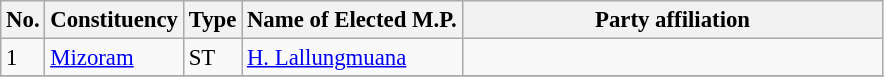<table class="wikitable" style="font-size:95%;">
<tr>
<th>No.</th>
<th>Constituency</th>
<th>Type</th>
<th>Name of Elected M.P.</th>
<th colspan="2" style="width:18em">Party affiliation</th>
</tr>
<tr>
<td>1</td>
<td><a href='#'>Mizoram</a></td>
<td>ST</td>
<td><a href='#'>H. Lallungmuana</a></td>
<td></td>
</tr>
<tr>
</tr>
</table>
